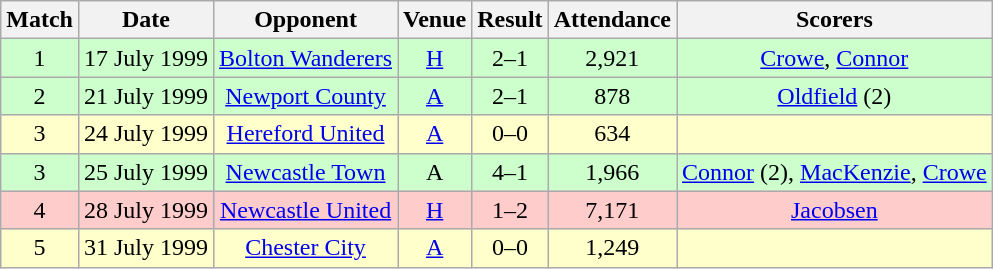<table class="wikitable " style="font-size:100%; text-align:center">
<tr>
<th>Match</th>
<th>Date</th>
<th>Opponent</th>
<th>Venue</th>
<th>Result</th>
<th>Attendance</th>
<th>Scorers</th>
</tr>
<tr style="background: #CCFFCC;">
<td>1</td>
<td>17 July 1999</td>
<td><a href='#'>Bolton Wanderers</a></td>
<td><a href='#'>H</a></td>
<td>2–1</td>
<td>2,921</td>
<td><a href='#'>Crowe</a>, <a href='#'>Connor</a></td>
</tr>
<tr style="background: #CCFFCC;">
<td>2</td>
<td>21 July 1999</td>
<td><a href='#'>Newport County</a></td>
<td><a href='#'>A</a></td>
<td>2–1</td>
<td>878</td>
<td><a href='#'>Oldfield</a> (2)</td>
</tr>
<tr style="background: #FFFFCC;">
<td>3</td>
<td>24 July 1999</td>
<td><a href='#'>Hereford United</a></td>
<td><a href='#'>A</a></td>
<td>0–0</td>
<td>634</td>
<td></td>
</tr>
<tr style="background: #CCFFCC;">
<td>3</td>
<td>25 July 1999</td>
<td><a href='#'>Newcastle Town</a></td>
<td>A</td>
<td>4–1</td>
<td>1,966</td>
<td><a href='#'>Connor</a> (2), <a href='#'>MacKenzie</a>, <a href='#'>Crowe</a></td>
</tr>
<tr style="background: #FFCCCC;">
<td>4</td>
<td>28 July 1999</td>
<td><a href='#'>Newcastle United</a></td>
<td><a href='#'>H</a></td>
<td>1–2</td>
<td>7,171</td>
<td><a href='#'>Jacobsen</a></td>
</tr>
<tr style="background: #FFFFCC;">
<td>5</td>
<td>31 July 1999</td>
<td><a href='#'>Chester City</a></td>
<td><a href='#'>A</a></td>
<td>0–0</td>
<td>1,249</td>
<td></td>
</tr>
</table>
